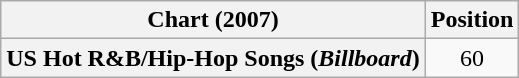<table class="wikitable plainrowheaders" style="text-align:center;">
<tr>
<th scope="col">Chart (2007)</th>
<th scope="col">Position</th>
</tr>
<tr>
<th scope="row">US Hot R&B/Hip-Hop Songs (<em>Billboard</em>)</th>
<td>60</td>
</tr>
</table>
